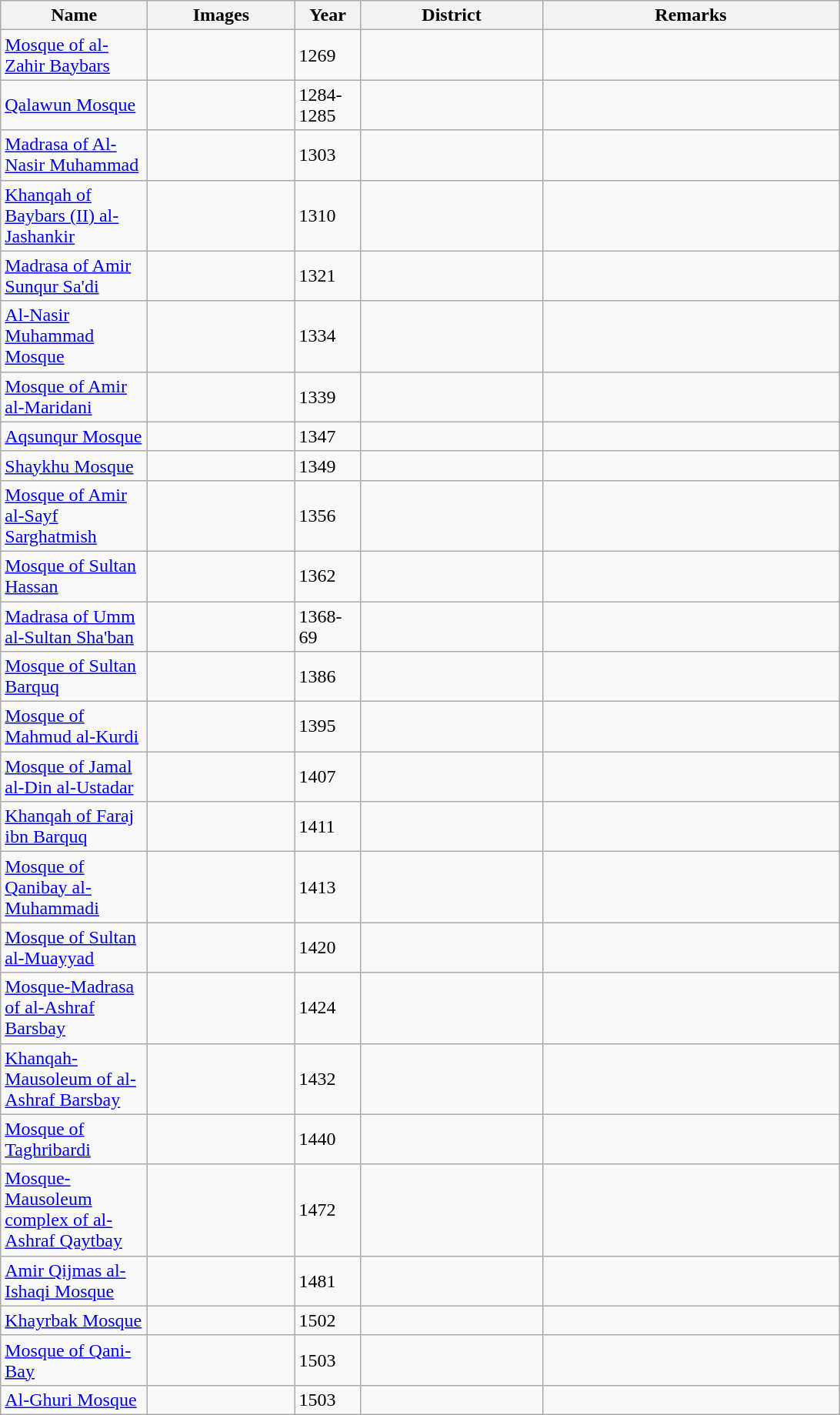<table class="wikitable sortable">
<tr>
<th align=left width=120px>Name</th>
<th align=center width=120px class=unsortable>Images</th>
<th align=left width=050px>Year</th>
<th align=left width=150px>District</th>
<th align=left width=250px class=unsortable>Remarks</th>
</tr>
<tr>
<td><a href='#'>Mosque of al-Zahir Baybars</a></td>
<td></td>
<td>1269</td>
<td></td>
<td></td>
</tr>
<tr>
<td><a href='#'>Qalawun Mosque</a></td>
<td></td>
<td>1284-1285</td>
<td></td>
<td></td>
</tr>
<tr>
<td><a href='#'>Madrasa of Al-Nasir Muhammad</a></td>
<td></td>
<td>1303</td>
<td></td>
<td></td>
</tr>
<tr>
<td><a href='#'>Khanqah of Baybars (II) al-Jashankir</a></td>
<td></td>
<td>1310</td>
<td></td>
<td></td>
</tr>
<tr>
<td><a href='#'>Madrasa of Amir Sunqur Sa'di</a></td>
<td></td>
<td>1321</td>
<td></td>
<td></td>
</tr>
<tr>
<td><a href='#'>Al-Nasir Muhammad Mosque</a></td>
<td></td>
<td>1334</td>
<td></td>
<td></td>
</tr>
<tr>
<td><a href='#'>Mosque of Amir al-Maridani</a></td>
<td></td>
<td>1339</td>
<td></td>
<td></td>
</tr>
<tr>
<td><a href='#'>Aqsunqur Mosque</a></td>
<td></td>
<td>1347</td>
<td></td>
<td></td>
</tr>
<tr>
<td><a href='#'>Shaykhu Mosque</a></td>
<td></td>
<td>1349</td>
<td></td>
<td></td>
</tr>
<tr>
<td><a href='#'>Mosque of Amir al-Sayf Sarghatmish</a></td>
<td></td>
<td>1356</td>
<td></td>
<td></td>
</tr>
<tr>
<td><a href='#'>Mosque of Sultan Hassan</a></td>
<td></td>
<td>1362</td>
<td></td>
<td></td>
</tr>
<tr>
<td><a href='#'>Madrasa of Umm al-Sultan Sha'ban</a></td>
<td></td>
<td>1368-69</td>
<td></td>
<td></td>
</tr>
<tr>
<td><a href='#'>Mosque of Sultan Barquq</a></td>
<td></td>
<td>1386</td>
<td></td>
<td></td>
</tr>
<tr>
<td><a href='#'>Mosque of Mahmud al-Kurdi</a></td>
<td></td>
<td>1395</td>
<td></td>
<td></td>
</tr>
<tr>
<td><a href='#'>Mosque of Jamal al-Din al-Ustadar</a></td>
<td></td>
<td>1407</td>
<td></td>
<td></td>
</tr>
<tr>
<td><a href='#'>Khanqah of Faraj ibn Barquq</a></td>
<td></td>
<td>1411</td>
<td></td>
<td></td>
</tr>
<tr>
<td><a href='#'>Mosque of Qanibay al-Muhammadi</a></td>
<td></td>
<td>1413</td>
<td></td>
<td></td>
</tr>
<tr>
<td><a href='#'>Mosque of Sultan al-Muayyad</a></td>
<td></td>
<td>1420</td>
<td></td>
<td></td>
</tr>
<tr>
<td><a href='#'>Mosque-Madrasa of al-Ashraf Barsbay</a></td>
<td></td>
<td>1424</td>
<td></td>
<td></td>
</tr>
<tr>
<td><a href='#'>Khanqah-Mausoleum of al-Ashraf Barsbay</a></td>
<td></td>
<td>1432</td>
<td></td>
<td></td>
</tr>
<tr>
<td><a href='#'>Mosque of Taghribardi</a></td>
<td></td>
<td>1440</td>
<td></td>
<td></td>
</tr>
<tr>
<td><a href='#'>Mosque-Mausoleum complex of al-Ashraf Qaytbay</a></td>
<td></td>
<td>1472</td>
<td></td>
<td></td>
</tr>
<tr>
<td><a href='#'>Amir Qijmas al-Ishaqi Mosque</a></td>
<td></td>
<td>1481</td>
<td></td>
<td></td>
</tr>
<tr>
<td><a href='#'>Khayrbak Mosque</a></td>
<td></td>
<td>1502</td>
<td></td>
<td></td>
</tr>
<tr>
<td><a href='#'>Mosque of Qani-Bay</a></td>
<td></td>
<td>1503</td>
<td></td>
<td></td>
</tr>
<tr>
<td><a href='#'>Al-Ghuri Mosque</a></td>
<td></td>
<td>1503</td>
<td></td>
<td></td>
</tr>
</table>
